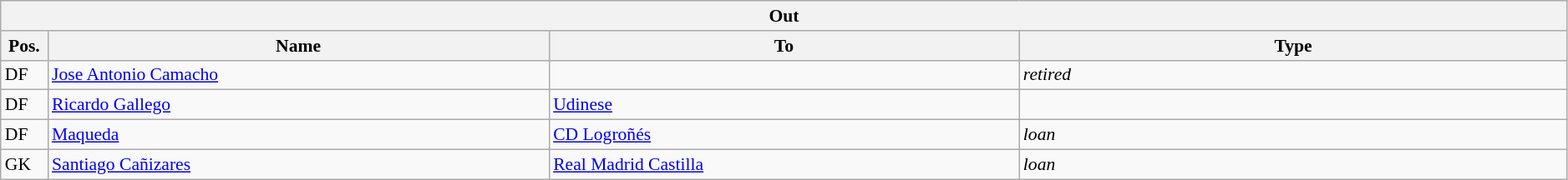<table class="wikitable" style="font-size:90%;width:99%;">
<tr>
<th colspan="4">Out</th>
</tr>
<tr>
<th width=3%>Pos.</th>
<th width=32%>Name</th>
<th width=30%>To</th>
<th width=35%>Type</th>
</tr>
<tr>
<td>DF</td>
<td><a href='#'>Jose Antonio Camacho</a></td>
<td></td>
<td><em>retired</em></td>
</tr>
<tr>
<td>DF</td>
<td><a href='#'>Ricardo Gallego</a></td>
<td><a href='#'>Udinese</a></td>
<td></td>
</tr>
<tr>
<td>DF</td>
<td><a href='#'>Maqueda</a></td>
<td><a href='#'>CD Logroñés</a></td>
<td><em>loan</em></td>
</tr>
<tr>
<td>GK</td>
<td><a href='#'>Santiago Cañizares</a></td>
<td><a href='#'>Real Madrid Castilla</a></td>
<td><em>loan</em></td>
</tr>
</table>
